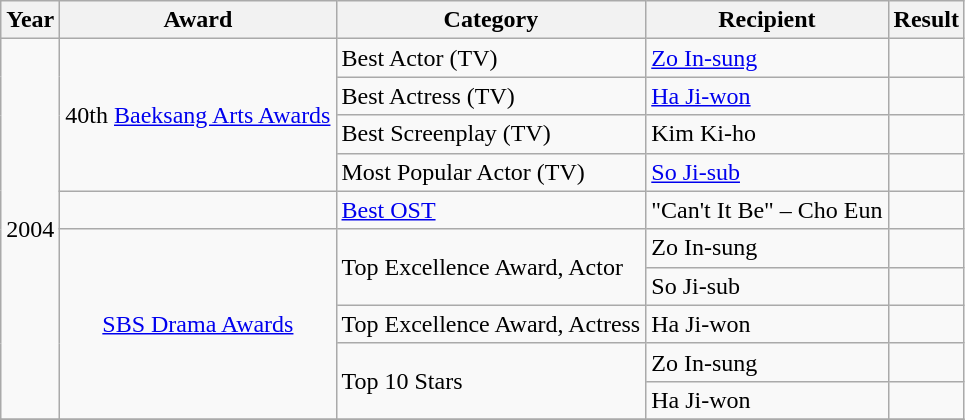<table | class="wikitable">
<tr>
<th>Year</th>
<th>Award</th>
<th>Category</th>
<th>Recipient</th>
<th>Result</th>
</tr>
<tr>
<td rowspan=10>2004</td>
<td rowspan=4 style="text-align:center;">40th <a href='#'>Baeksang Arts Awards</a></td>
<td>Best Actor (TV)</td>
<td><a href='#'>Zo In-sung</a></td>
<td></td>
</tr>
<tr>
<td>Best Actress (TV)</td>
<td><a href='#'>Ha Ji-won</a></td>
<td></td>
</tr>
<tr>
<td>Best Screenplay (TV)</td>
<td>Kim Ki-ho</td>
<td></td>
</tr>
<tr>
<td>Most Popular Actor (TV)</td>
<td><a href='#'>So Ji-sub</a></td>
<td></td>
</tr>
<tr>
<td></td>
<td><a href='#'>Best OST</a></td>
<td>"Can't It Be" – Cho Eun</td>
<td></td>
</tr>
<tr>
<td rowspan=5 style="text-align:center;"><a href='#'>SBS Drama Awards</a></td>
<td rowspan=2>Top Excellence Award, Actor</td>
<td>Zo In-sung</td>
<td></td>
</tr>
<tr>
<td>So Ji-sub</td>
<td></td>
</tr>
<tr>
<td>Top Excellence Award, Actress</td>
<td>Ha Ji-won</td>
<td></td>
</tr>
<tr>
<td rowspan=2>Top 10 Stars</td>
<td>Zo In-sung</td>
<td></td>
</tr>
<tr>
<td>Ha Ji-won</td>
<td></td>
</tr>
<tr>
</tr>
</table>
